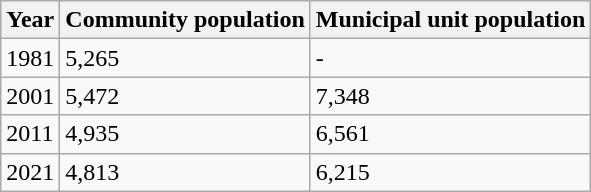<table class=wikitable>
<tr>
<th>Year</th>
<th>Community population</th>
<th>Municipal unit population</th>
</tr>
<tr>
<td>1981</td>
<td>5,265</td>
<td>-</td>
</tr>
<tr>
<td>2001</td>
<td>5,472</td>
<td>7,348</td>
</tr>
<tr>
<td>2011</td>
<td>4,935</td>
<td>6,561</td>
</tr>
<tr>
<td>2021</td>
<td>4,813</td>
<td>6,215</td>
</tr>
</table>
